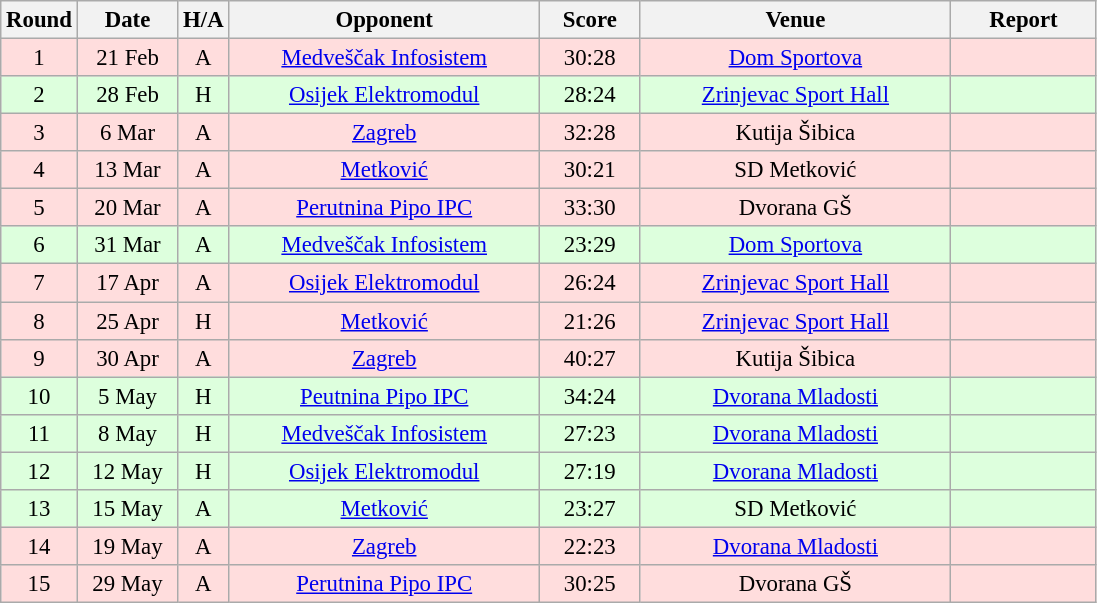<table class="wikitable sortable" style="text-align: center; font-size:95%;">
<tr>
<th width="30">Round</th>
<th width="60">Date</th>
<th width="20">H/A</th>
<th width="200">Opponent</th>
<th width="60">Score</th>
<th width="200">Venue</th>
<th width="90" class="unsortable">Report</th>
</tr>
<tr bgcolor="#ffdddd">
<td>1</td>
<td>21 Feb</td>
<td>A</td>
<td><a href='#'>Medveščak Infosistem</a></td>
<td>30:28</td>
<td><a href='#'>Dom Sportova</a></td>
<td></td>
</tr>
<tr bgcolor="#ddffdd">
<td>2</td>
<td>28 Feb</td>
<td>H</td>
<td><a href='#'>Osijek Elektromodul</a></td>
<td>28:24</td>
<td><a href='#'>Zrinjevac Sport Hall</a></td>
<td></td>
</tr>
<tr bgcolor="#ffdddd">
<td>3</td>
<td>6 Mar</td>
<td>A</td>
<td><a href='#'>Zagreb</a></td>
<td>32:28</td>
<td>Kutija Šibica</td>
<td></td>
</tr>
<tr bgcolor="#ffdddd">
<td>4</td>
<td>13 Mar</td>
<td>A</td>
<td><a href='#'>Metković</a></td>
<td>30:21</td>
<td>SD Metković</td>
<td></td>
</tr>
<tr bgcolor="#ffdddd">
<td>5</td>
<td>20 Mar</td>
<td>A</td>
<td><a href='#'>Perutnina Pipo IPC</a></td>
<td>33:30</td>
<td>Dvorana GŠ</td>
<td></td>
</tr>
<tr bgcolor="#ddffdd">
<td>6</td>
<td>31 Mar</td>
<td>A</td>
<td><a href='#'>Medveščak Infosistem</a></td>
<td>23:29</td>
<td><a href='#'>Dom Sportova</a></td>
<td></td>
</tr>
<tr bgcolor="#ffdddd">
<td>7</td>
<td>17 Apr</td>
<td>A</td>
<td><a href='#'>Osijek Elektromodul</a></td>
<td>26:24</td>
<td><a href='#'>Zrinjevac Sport Hall</a></td>
<td></td>
</tr>
<tr bgcolor="#ffdddd">
<td>8</td>
<td>25 Apr</td>
<td>H</td>
<td><a href='#'>Metković</a></td>
<td>21:26</td>
<td><a href='#'>Zrinjevac Sport Hall</a></td>
<td></td>
</tr>
<tr bgcolor="#ffdddd">
<td>9</td>
<td>30 Apr</td>
<td>A</td>
<td><a href='#'>Zagreb</a></td>
<td>40:27</td>
<td>Kutija Šibica</td>
<td></td>
</tr>
<tr bgcolor="#ddffdd">
<td>10</td>
<td>5 May</td>
<td>H</td>
<td><a href='#'>Peutnina Pipo IPC</a></td>
<td>34:24</td>
<td><a href='#'>Dvorana Mladosti</a></td>
<td></td>
</tr>
<tr bgcolor="#ddffdd">
<td>11</td>
<td>8 May</td>
<td>H</td>
<td><a href='#'>Medveščak Infosistem</a></td>
<td>27:23</td>
<td><a href='#'>Dvorana Mladosti</a></td>
<td></td>
</tr>
<tr bgcolor="#ddffdd">
<td>12</td>
<td>12 May</td>
<td>H</td>
<td><a href='#'>Osijek Elektromodul</a></td>
<td>27:19</td>
<td><a href='#'>Dvorana Mladosti</a></td>
<td></td>
</tr>
<tr bgcolor="#ddffdd">
<td>13</td>
<td>15 May</td>
<td>A</td>
<td><a href='#'>Metković</a></td>
<td>23:27</td>
<td>SD Metković</td>
<td></td>
</tr>
<tr bgcolor="#ffdddd">
<td>14</td>
<td>19 May</td>
<td>A</td>
<td><a href='#'>Zagreb</a></td>
<td>22:23</td>
<td><a href='#'>Dvorana Mladosti</a></td>
<td></td>
</tr>
<tr bgcolor="#ffdddd">
<td>15</td>
<td>29 May</td>
<td>A</td>
<td><a href='#'>Perutnina Pipo IPC</a></td>
<td>30:25</td>
<td>Dvorana GŠ</td>
<td></td>
</tr>
</table>
